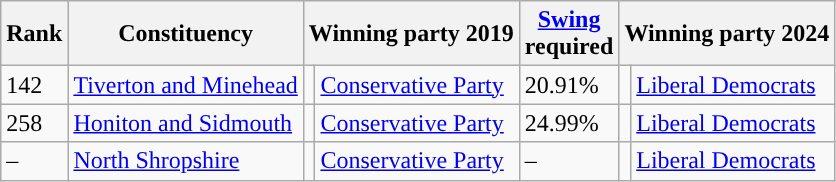<table class="wikitable sortable">
<tr>
<th>Rank</th>
<th>Constituency</th>
<th colspan="2">Winning party 2019</th>
<th><a href='#'>Swing</a> <br>required</th>
<th colspan="2">Winning party 2024</th>
</tr>
<tr>
<td>142</td>
<td><a href='#'>Tiverton and Minehead</a></td>
<td class="unsortable" style="background-color: "></td>
<td><a href='#'>Conservative Party</a></td>
<td>20.91%</td>
<td class="unsortable" style="background-color: "></td>
<td><a href='#'>Liberal Democrats</a></td>
</tr>
<tr>
<td>258</td>
<td><a href='#'>Honiton and Sidmouth</a></td>
<td class="unsortable" style="background-color: "></td>
<td><a href='#'>Conservative Party</a></td>
<td>24.99%</td>
<td class="unsortable" style="background-color: "></td>
<td><a href='#'>Liberal Democrats</a></td>
</tr>
<tr>
<td>–</td>
<td><a href='#'>North Shropshire</a></td>
<td class="unsortable" style="background-color: "></td>
<td><a href='#'>Conservative Party</a></td>
<td>–</td>
<td class="unsortable" style="background-color: "></td>
<td><a href='#'>Liberal Democrats</a></td>
</tr>
</table>
